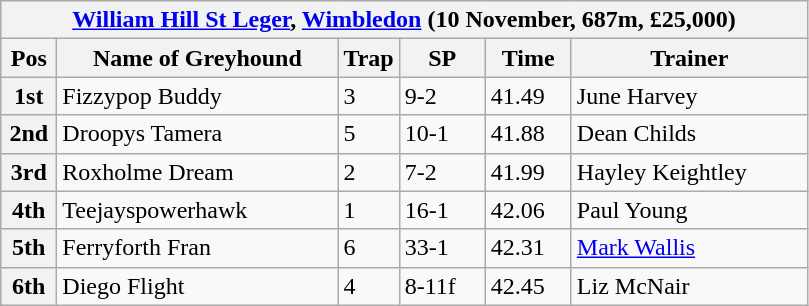<table class="wikitable">
<tr>
<th colspan="6"><a href='#'>William Hill St Leger</a>, <a href='#'>Wimbledon</a> (10 November, 687m, £25,000)</th>
</tr>
<tr>
<th width=30>Pos</th>
<th width=180>Name of Greyhound</th>
<th width=30>Trap</th>
<th width=50>SP</th>
<th width=50>Time</th>
<th width=150>Trainer</th>
</tr>
<tr>
<th>1st</th>
<td>Fizzypop Buddy</td>
<td>3</td>
<td>9-2</td>
<td>41.49</td>
<td>June Harvey</td>
</tr>
<tr>
<th>2nd</th>
<td>Droopys Tamera</td>
<td>5</td>
<td>10-1</td>
<td>41.88</td>
<td>Dean Childs</td>
</tr>
<tr>
<th>3rd</th>
<td>Roxholme Dream</td>
<td>2</td>
<td>7-2</td>
<td>41.99</td>
<td>Hayley Keightley</td>
</tr>
<tr>
<th>4th</th>
<td>Teejayspowerhawk</td>
<td>1</td>
<td>16-1</td>
<td>42.06</td>
<td>Paul Young</td>
</tr>
<tr>
<th>5th</th>
<td>Ferryforth Fran</td>
<td>6</td>
<td>33-1</td>
<td>42.31</td>
<td><a href='#'>Mark Wallis</a></td>
</tr>
<tr>
<th>6th</th>
<td>Diego Flight</td>
<td>4</td>
<td>8-11f</td>
<td>42.45</td>
<td>Liz McNair</td>
</tr>
</table>
